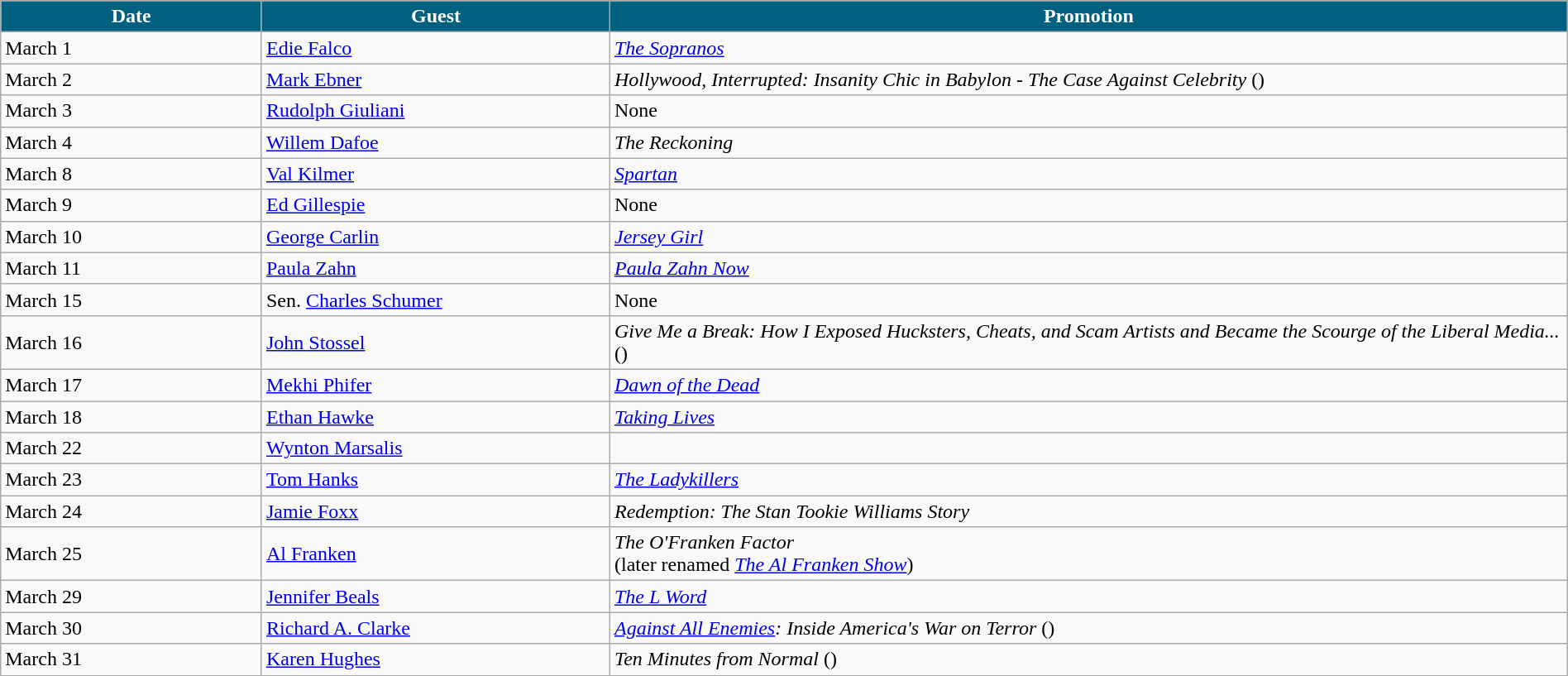<table class="wikitable" width="100%">
<tr bgcolor="#CCCCCC">
<th width="15%" style="background:#006080; color:#FFFFFF">Date</th>
<th width="20%" style="background:#006080; color:#FFFFFF">Guest</th>
<th width="55%" style="background:#006080; color:#FFFFFF">Promotion</th>
</tr>
<tr>
<td>March 1</td>
<td><a href='#'>Edie Falco</a></td>
<td><em><a href='#'>The Sopranos</a></em></td>
</tr>
<tr>
<td>March 2</td>
<td><a href='#'>Mark Ebner</a></td>
<td><em>Hollywood, Interrupted: Insanity Chic in Babylon - The Case Against Celebrity</em> ()</td>
</tr>
<tr>
<td>March 3</td>
<td><a href='#'>Rudolph Giuliani</a></td>
<td>None</td>
</tr>
<tr>
<td>March 4</td>
<td><a href='#'>Willem Dafoe</a></td>
<td><em>The Reckoning</em></td>
</tr>
<tr>
<td>March 8</td>
<td><a href='#'>Val Kilmer</a></td>
<td><em><a href='#'>Spartan</a></em></td>
</tr>
<tr>
<td>March 9</td>
<td><a href='#'>Ed Gillespie</a></td>
<td>None</td>
</tr>
<tr>
<td>March 10</td>
<td><a href='#'>George Carlin</a></td>
<td><em><a href='#'>Jersey Girl</a></em></td>
</tr>
<tr>
<td>March 11</td>
<td><a href='#'>Paula Zahn</a></td>
<td><em><a href='#'>Paula Zahn Now</a></em></td>
</tr>
<tr>
<td>March 15</td>
<td>Sen. <a href='#'>Charles Schumer</a></td>
<td>None</td>
</tr>
<tr>
<td>March 16</td>
<td><a href='#'>John Stossel</a></td>
<td><em>Give Me a Break: How I Exposed Hucksters, Cheats, and Scam Artists and Became the Scourge of the Liberal Media...</em> ()</td>
</tr>
<tr>
<td>March 17</td>
<td><a href='#'>Mekhi Phifer</a></td>
<td><em><a href='#'>Dawn of the Dead</a></em></td>
</tr>
<tr>
<td>March 18</td>
<td><a href='#'>Ethan Hawke</a></td>
<td><em><a href='#'>Taking Lives</a></em></td>
</tr>
<tr>
<td>March 22</td>
<td><a href='#'>Wynton Marsalis</a></td>
<td></td>
</tr>
<tr>
<td>March 23</td>
<td><a href='#'>Tom Hanks</a></td>
<td><em><a href='#'>The Ladykillers</a></em></td>
</tr>
<tr>
<td>March 24</td>
<td><a href='#'>Jamie Foxx</a></td>
<td><em>Redemption: The Stan Tookie Williams Story</em></td>
</tr>
<tr>
<td>March 25</td>
<td><a href='#'>Al Franken</a></td>
<td><em>The O'Franken Factor</em><br>(later renamed <em><a href='#'>The Al Franken Show</a></em>)</td>
</tr>
<tr>
<td>March 29</td>
<td><a href='#'>Jennifer Beals</a></td>
<td><em><a href='#'>The L Word</a></em></td>
</tr>
<tr>
<td>March 30</td>
<td><a href='#'>Richard A. Clarke</a></td>
<td><em><a href='#'>Against All Enemies</a>: Inside America's War on Terror</em> ()</td>
</tr>
<tr>
<td>March 31</td>
<td><a href='#'>Karen Hughes</a></td>
<td><em>Ten Minutes from Normal</em> ()</td>
</tr>
</table>
